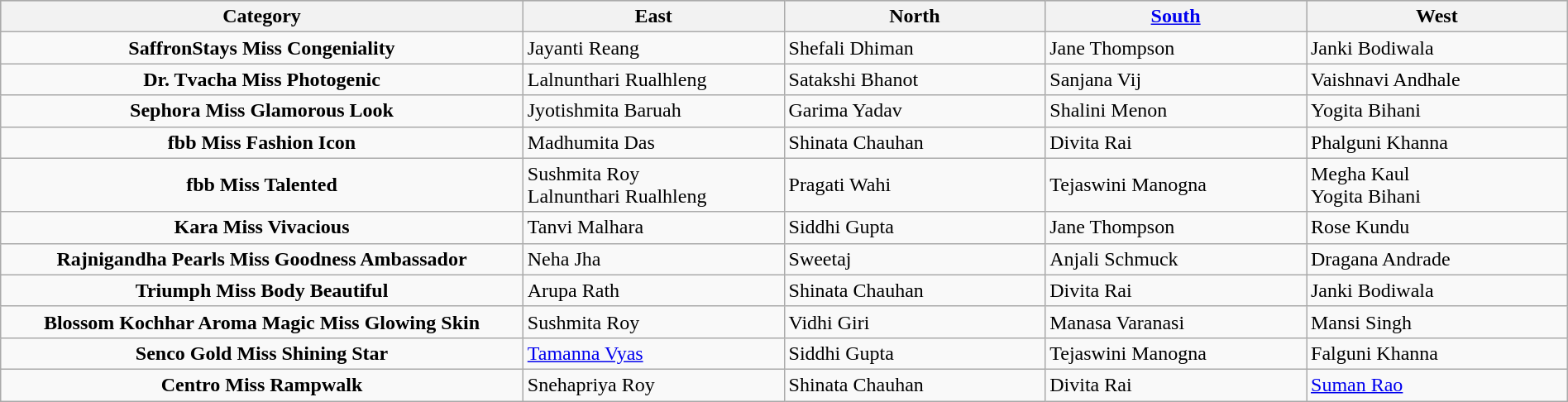<table class="wikitable" style="width:100%">
<tr bgcolor="#bebebe">
<th width="20%">Category</th>
<th width="10%">East</th>
<th width="10%">North</th>
<th width="10%"><a href='#'>South</a></th>
<th width="10%">West</th>
</tr>
<tr>
<td style="text-align:center"><strong>SaffronStays Miss Congeniality</strong></td>
<td>Jayanti Reang</td>
<td>Shefali Dhiman</td>
<td>Jane Thompson</td>
<td>Janki Bodiwala</td>
</tr>
<tr>
<td style="text-align:center"><strong>Dr. Tvacha Miss Photogenic</strong></td>
<td>Lalnunthari Rualhleng</td>
<td>Satakshi Bhanot</td>
<td>Sanjana Vij</td>
<td>Vaishnavi Andhale</td>
</tr>
<tr>
<td style="text-align:center"><strong>Sephora Miss Glamorous Look</strong></td>
<td>Jyotishmita Baruah</td>
<td>Garima Yadav</td>
<td>Shalini Menon</td>
<td>Yogita Bihani</td>
</tr>
<tr>
<td style="text-align:center"><strong>fbb Miss Fashion Icon</strong></td>
<td>Madhumita Das</td>
<td>Shinata Chauhan</td>
<td>Divita Rai</td>
<td>Phalguni Khanna</td>
</tr>
<tr>
<td style="text-align:center"><strong>fbb Miss Talented</strong></td>
<td>Sushmita Roy<br>Lalnunthari Rualhleng</td>
<td>Pragati Wahi</td>
<td>Tejaswini Manogna</td>
<td>Megha Kaul<br>Yogita Bihani</td>
</tr>
<tr>
<td style="text-align:center"><strong>Kara Miss Vivacious</strong></td>
<td>Tanvi Malhara</td>
<td>Siddhi Gupta</td>
<td>Jane Thompson</td>
<td>Rose Kundu</td>
</tr>
<tr>
<td style="text-align:center"><strong>Rajnigandha Pearls Miss Goodness Ambassador</strong></td>
<td>Neha Jha</td>
<td>Sweetaj</td>
<td>Anjali Schmuck</td>
<td>Dragana Andrade</td>
</tr>
<tr>
<td style="text-align:center"><strong>Triumph Miss Body Beautiful</strong></td>
<td>Arupa Rath</td>
<td>Shinata Chauhan</td>
<td>Divita Rai</td>
<td>Janki Bodiwala</td>
</tr>
<tr>
<td style="text-align:center"><strong>Blossom Kochhar Aroma Magic Miss Glowing Skin</strong></td>
<td>Sushmita Roy</td>
<td>Vidhi Giri</td>
<td>Manasa Varanasi</td>
<td>Mansi Singh</td>
</tr>
<tr>
<td style="text-align:center"><strong>Senco Gold Miss Shining Star</strong></td>
<td><a href='#'>Tamanna Vyas</a></td>
<td>Siddhi Gupta</td>
<td>Tejaswini Manogna</td>
<td>Falguni Khanna</td>
</tr>
<tr>
<td style="text-align:center"><strong>Centro Miss Rampwalk</strong></td>
<td>Snehapriya Roy</td>
<td>Shinata Chauhan</td>
<td>Divita Rai</td>
<td><a href='#'>Suman Rao</a></td>
</tr>
</table>
